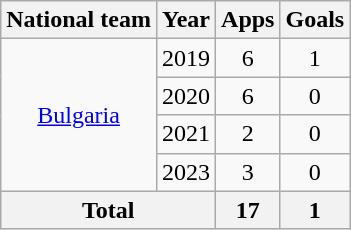<table class="wikitable" style="text-align:center">
<tr>
<th>National team</th>
<th>Year</th>
<th>Apps</th>
<th>Goals</th>
</tr>
<tr>
<td rowspan="4"><a href='#'>Bulgaria</a></td>
<td>2019</td>
<td>6</td>
<td>1</td>
</tr>
<tr>
<td>2020</td>
<td>6</td>
<td>0</td>
</tr>
<tr>
<td>2021</td>
<td>2</td>
<td>0</td>
</tr>
<tr>
<td>2023</td>
<td>3</td>
<td>0</td>
</tr>
<tr>
<th colspan="2">Total</th>
<th>17</th>
<th>1</th>
</tr>
</table>
